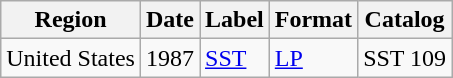<table class="wikitable">
<tr>
<th>Region</th>
<th>Date</th>
<th>Label</th>
<th>Format</th>
<th>Catalog</th>
</tr>
<tr>
<td>United States</td>
<td>1987</td>
<td><a href='#'>SST</a></td>
<td><a href='#'>LP</a></td>
<td>SST 109</td>
</tr>
</table>
